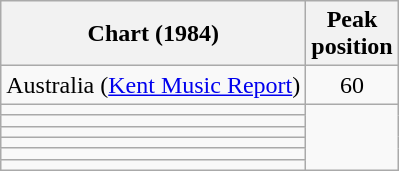<table class="wikitable sortable plainrowheaders">
<tr>
<th scope="col">Chart (1984)</th>
<th scope="col">Peak<br>position</th>
</tr>
<tr>
<td align="left">Australia (<a href='#'>Kent Music Report</a>)</td>
<td style="text-align:center;">60</td>
</tr>
<tr>
<td></td>
</tr>
<tr>
<td></td>
</tr>
<tr>
<td></td>
</tr>
<tr>
<td></td>
</tr>
<tr>
<td></td>
</tr>
<tr>
<td></td>
</tr>
</table>
